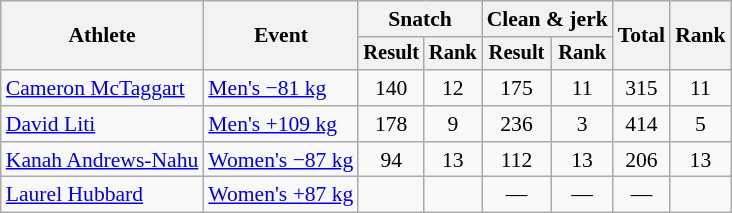<table class=wikitable style=font-size:90%;text-align:center>
<tr>
<th rowspan=2>Athlete</th>
<th rowspan=2>Event</th>
<th colspan=2>Snatch</th>
<th colspan=2>Clean & jerk</th>
<th rowspan=2>Total</th>
<th rowspan=2>Rank</th>
</tr>
<tr style=font-size:95%>
<th>Result</th>
<th>Rank</th>
<th>Result</th>
<th>Rank</th>
</tr>
<tr>
<td align=left><a href='#'>Cameron McTaggart</a></td>
<td align=left><a href='#'>Men's −81 kg</a></td>
<td>140</td>
<td>12</td>
<td>175</td>
<td>11</td>
<td>315</td>
<td>11</td>
</tr>
<tr>
<td align=left><a href='#'>David Liti</a></td>
<td align=left><a href='#'>Men's +109 kg</a></td>
<td>178</td>
<td>9</td>
<td>236</td>
<td>3</td>
<td>414</td>
<td>5</td>
</tr>
<tr>
<td align=left><a href='#'>Kanah Andrews-Nahu</a></td>
<td align=left><a href='#'>Women's −87 kg</a></td>
<td>94</td>
<td>13</td>
<td>112</td>
<td>13</td>
<td>206</td>
<td>13</td>
</tr>
<tr>
<td align=left><a href='#'>Laurel Hubbard</a></td>
<td align=left><a href='#'>Women's +87 kg</a></td>
<td></td>
<td></td>
<td>—</td>
<td>—</td>
<td>—</td>
<td></td>
</tr>
</table>
